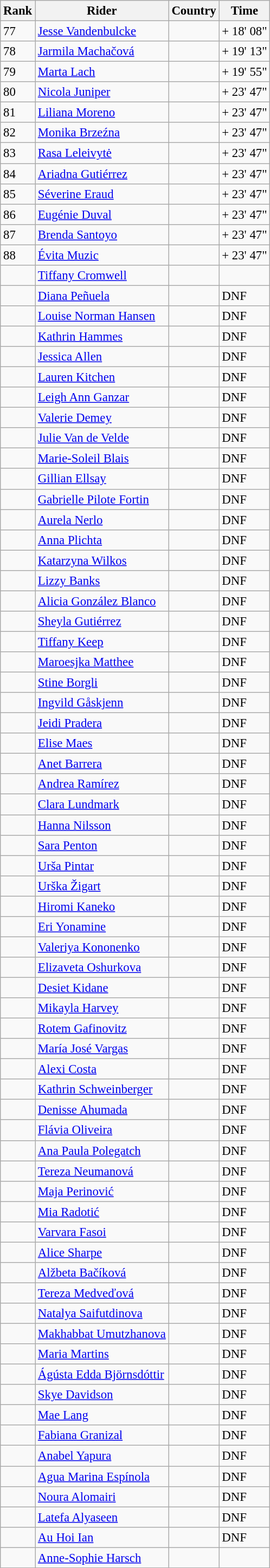<table class="wikitable sortable" style="font-size:95%; text-align:left;">
<tr>
<th>Rank</th>
<th>Rider</th>
<th>Country</th>
<th>Time</th>
</tr>
<tr>
<td>77</td>
<td><a href='#'>Jesse Vandenbulcke</a></td>
<td></td>
<td>+ 18' 08"</td>
</tr>
<tr>
<td>78</td>
<td><a href='#'>Jarmila Machačová</a></td>
<td></td>
<td>+ 19' 13"</td>
</tr>
<tr>
<td>79</td>
<td><a href='#'>Marta Lach</a></td>
<td></td>
<td>+ 19' 55"</td>
</tr>
<tr>
<td>80</td>
<td><a href='#'>Nicola Juniper</a></td>
<td></td>
<td>+ 23' 47"</td>
</tr>
<tr>
<td>81</td>
<td><a href='#'>Liliana Moreno</a></td>
<td></td>
<td>+ 23' 47"</td>
</tr>
<tr>
<td>82</td>
<td><a href='#'>Monika Brzeźna</a></td>
<td></td>
<td>+ 23' 47"</td>
</tr>
<tr>
<td>83</td>
<td><a href='#'>Rasa Leleivytė</a></td>
<td></td>
<td>+ 23' 47"</td>
</tr>
<tr>
<td>84</td>
<td><a href='#'>Ariadna Gutiérrez</a></td>
<td></td>
<td>+ 23' 47"</td>
</tr>
<tr>
<td>85</td>
<td><a href='#'>Séverine Eraud</a></td>
<td></td>
<td>+ 23' 47"</td>
</tr>
<tr>
<td>86</td>
<td><a href='#'>Eugénie Duval</a></td>
<td></td>
<td>+ 23' 47"</td>
</tr>
<tr>
<td>87</td>
<td><a href='#'>Brenda Santoyo</a></td>
<td></td>
<td>+ 23' 47"</td>
</tr>
<tr>
<td>88</td>
<td><a href='#'>Évita Muzic</a></td>
<td></td>
<td>+ 23' 47"</td>
</tr>
<tr>
<td></td>
<td><a href='#'>Tiffany Cromwell</a></td>
<td></td>
<td></td>
</tr>
<tr>
<td></td>
<td><a href='#'>Diana Peñuela</a></td>
<td></td>
<td>DNF</td>
</tr>
<tr>
<td></td>
<td><a href='#'>Louise Norman Hansen</a></td>
<td></td>
<td>DNF</td>
</tr>
<tr>
<td></td>
<td><a href='#'>Kathrin Hammes</a></td>
<td></td>
<td>DNF</td>
</tr>
<tr>
<td></td>
<td><a href='#'>Jessica Allen</a></td>
<td></td>
<td>DNF</td>
</tr>
<tr>
<td></td>
<td><a href='#'>Lauren Kitchen</a></td>
<td></td>
<td>DNF</td>
</tr>
<tr>
<td></td>
<td><a href='#'>Leigh Ann Ganzar</a></td>
<td></td>
<td>DNF</td>
</tr>
<tr>
<td></td>
<td><a href='#'>Valerie Demey</a></td>
<td></td>
<td>DNF</td>
</tr>
<tr>
<td></td>
<td><a href='#'>Julie Van de Velde</a></td>
<td></td>
<td>DNF</td>
</tr>
<tr>
<td></td>
<td><a href='#'>Marie-Soleil Blais</a></td>
<td></td>
<td>DNF</td>
</tr>
<tr>
<td></td>
<td><a href='#'>Gillian Ellsay</a></td>
<td></td>
<td>DNF</td>
</tr>
<tr>
<td></td>
<td><a href='#'>Gabrielle Pilote Fortin</a></td>
<td></td>
<td>DNF</td>
</tr>
<tr>
<td></td>
<td><a href='#'>Aurela Nerlo</a></td>
<td></td>
<td>DNF</td>
</tr>
<tr>
<td></td>
<td><a href='#'>Anna Plichta</a></td>
<td></td>
<td>DNF</td>
</tr>
<tr>
<td></td>
<td><a href='#'>Katarzyna Wilkos</a></td>
<td></td>
<td>DNF</td>
</tr>
<tr>
<td></td>
<td><a href='#'>Lizzy Banks</a></td>
<td></td>
<td>DNF</td>
</tr>
<tr>
<td></td>
<td><a href='#'>Alicia González Blanco</a></td>
<td></td>
<td>DNF</td>
</tr>
<tr>
<td></td>
<td><a href='#'>Sheyla Gutiérrez</a></td>
<td></td>
<td>DNF</td>
</tr>
<tr>
<td></td>
<td><a href='#'>Tiffany Keep</a></td>
<td></td>
<td>DNF</td>
</tr>
<tr>
<td></td>
<td><a href='#'>Maroesjka Matthee</a></td>
<td></td>
<td>DNF</td>
</tr>
<tr>
<td></td>
<td><a href='#'>Stine Borgli</a></td>
<td></td>
<td>DNF</td>
</tr>
<tr>
<td></td>
<td><a href='#'>Ingvild Gåskjenn</a></td>
<td></td>
<td>DNF</td>
</tr>
<tr>
<td></td>
<td><a href='#'>Jeidi Pradera</a></td>
<td></td>
<td>DNF</td>
</tr>
<tr>
<td></td>
<td><a href='#'>Elise Maes</a></td>
<td></td>
<td>DNF</td>
</tr>
<tr>
<td></td>
<td><a href='#'>Anet Barrera</a></td>
<td></td>
<td>DNF</td>
</tr>
<tr>
<td></td>
<td><a href='#'>Andrea Ramírez</a></td>
<td></td>
<td>DNF</td>
</tr>
<tr>
<td></td>
<td><a href='#'>Clara Lundmark</a></td>
<td></td>
<td>DNF</td>
</tr>
<tr>
<td></td>
<td><a href='#'>Hanna Nilsson</a></td>
<td></td>
<td>DNF</td>
</tr>
<tr>
<td></td>
<td><a href='#'>Sara Penton</a></td>
<td></td>
<td>DNF</td>
</tr>
<tr>
<td></td>
<td><a href='#'>Urša Pintar</a></td>
<td></td>
<td>DNF</td>
</tr>
<tr>
<td></td>
<td><a href='#'>Urška Žigart</a></td>
<td></td>
<td>DNF</td>
</tr>
<tr>
<td></td>
<td><a href='#'>Hiromi Kaneko</a></td>
<td></td>
<td>DNF</td>
</tr>
<tr>
<td></td>
<td><a href='#'>Eri Yonamine</a></td>
<td></td>
<td>DNF</td>
</tr>
<tr>
<td></td>
<td><a href='#'>Valeriya Kononenko</a></td>
<td></td>
<td>DNF</td>
</tr>
<tr>
<td></td>
<td><a href='#'>Elizaveta Oshurkova</a></td>
<td></td>
<td>DNF</td>
</tr>
<tr>
<td></td>
<td><a href='#'>Desiet Kidane</a></td>
<td></td>
<td>DNF</td>
</tr>
<tr>
<td></td>
<td><a href='#'>Mikayla Harvey</a></td>
<td></td>
<td>DNF</td>
</tr>
<tr>
<td></td>
<td><a href='#'>Rotem Gafinovitz</a></td>
<td></td>
<td>DNF</td>
</tr>
<tr>
<td></td>
<td><a href='#'>María José Vargas</a></td>
<td></td>
<td>DNF</td>
</tr>
<tr>
<td></td>
<td><a href='#'>Alexi Costa</a></td>
<td></td>
<td>DNF</td>
</tr>
<tr>
<td></td>
<td><a href='#'>Kathrin Schweinberger</a></td>
<td></td>
<td>DNF</td>
</tr>
<tr>
<td></td>
<td><a href='#'>Denisse Ahumada</a></td>
<td></td>
<td>DNF</td>
</tr>
<tr>
<td></td>
<td><a href='#'>Flávia Oliveira</a></td>
<td></td>
<td>DNF</td>
</tr>
<tr>
<td></td>
<td><a href='#'>Ana Paula Polegatch</a></td>
<td></td>
<td>DNF</td>
</tr>
<tr>
<td></td>
<td><a href='#'>Tereza Neumanová</a></td>
<td></td>
<td>DNF</td>
</tr>
<tr>
<td></td>
<td><a href='#'>Maja Perinović</a></td>
<td></td>
<td>DNF</td>
</tr>
<tr>
<td></td>
<td><a href='#'>Mia Radotić</a></td>
<td></td>
<td>DNF</td>
</tr>
<tr>
<td></td>
<td><a href='#'>Varvara Fasoi</a></td>
<td></td>
<td>DNF</td>
</tr>
<tr>
<td></td>
<td><a href='#'>Alice Sharpe</a></td>
<td></td>
<td>DNF</td>
</tr>
<tr>
<td></td>
<td><a href='#'>Alžbeta Bačíková</a></td>
<td></td>
<td>DNF</td>
</tr>
<tr>
<td></td>
<td><a href='#'>Tereza Medveďová</a></td>
<td></td>
<td>DNF</td>
</tr>
<tr>
<td></td>
<td><a href='#'>Natalya Saifutdinova</a></td>
<td></td>
<td>DNF</td>
</tr>
<tr>
<td></td>
<td><a href='#'>Makhabbat Umutzhanova</a></td>
<td></td>
<td>DNF</td>
</tr>
<tr>
<td></td>
<td><a href='#'>Maria Martins</a></td>
<td></td>
<td>DNF</td>
</tr>
<tr>
<td></td>
<td><a href='#'>Ágústa Edda Björnsdóttir</a></td>
<td></td>
<td>DNF</td>
</tr>
<tr>
<td></td>
<td><a href='#'>Skye Davidson</a></td>
<td></td>
<td>DNF</td>
</tr>
<tr>
<td></td>
<td><a href='#'>Mae Lang</a></td>
<td></td>
<td>DNF</td>
</tr>
<tr>
<td></td>
<td><a href='#'>Fabiana Granizal</a></td>
<td></td>
<td>DNF</td>
</tr>
<tr>
<td></td>
<td><a href='#'>Anabel Yapura</a></td>
<td></td>
<td>DNF</td>
</tr>
<tr>
<td></td>
<td><a href='#'>Agua Marina Espínola</a></td>
<td></td>
<td>DNF</td>
</tr>
<tr>
<td></td>
<td><a href='#'>Noura Alomairi</a></td>
<td></td>
<td>DNF</td>
</tr>
<tr>
<td></td>
<td><a href='#'>Latefa Alyaseen</a></td>
<td></td>
<td>DNF</td>
</tr>
<tr>
<td></td>
<td><a href='#'>Au Hoi Ian</a></td>
<td></td>
<td>DNF</td>
</tr>
<tr>
<td></td>
<td><a href='#'>Anne-Sophie Harsch</a></td>
<td></td>
<td></td>
</tr>
</table>
